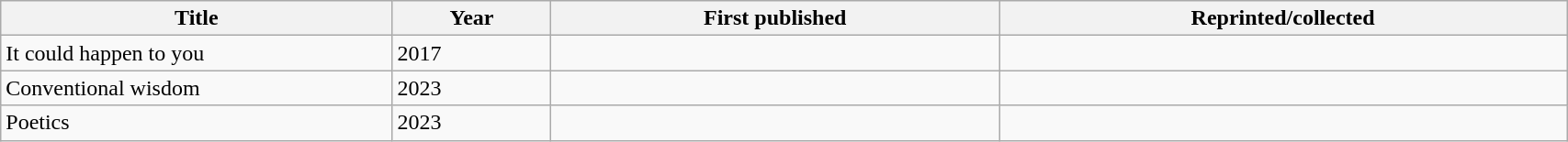<table class='wikitable sortable' width='90%'>
<tr>
<th width=25%>Title</th>
<th>Year</th>
<th>First published</th>
<th>Reprinted/collected</th>
</tr>
<tr>
<td>It could happen to you</td>
<td>2017</td>
<td></td>
<td></td>
</tr>
<tr>
<td>Conventional wisdom</td>
<td>2023</td>
<td></td>
<td></td>
</tr>
<tr>
<td>Poetics</td>
<td>2023</td>
<td></td>
<td></td>
</tr>
</table>
